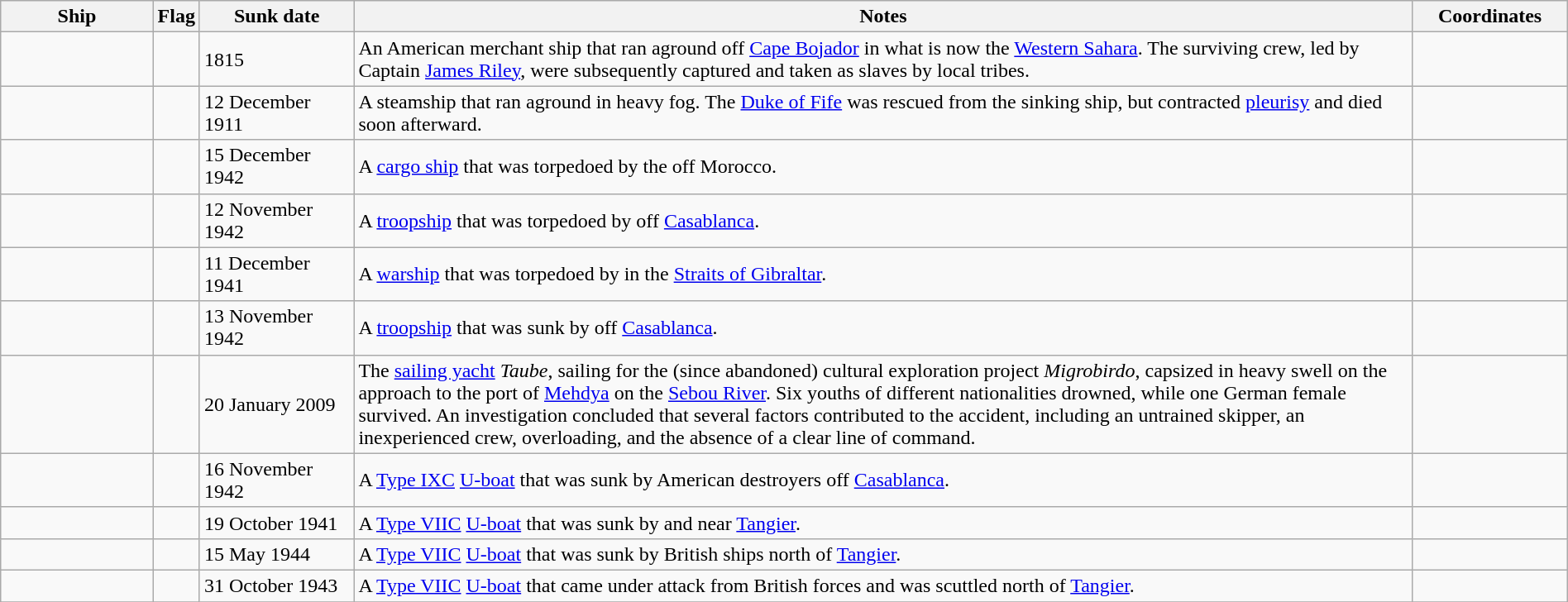<table class=wikitable | style = "width:100%">
<tr>
<th style="width:10%">Ship</th>
<th>Flag</th>
<th style="width:10%">Sunk date</th>
<th style="width:70%">Notes</th>
<th style="width:10%">Coordinates</th>
</tr>
<tr>
<td></td>
<td></td>
<td>1815</td>
<td>An American merchant ship that ran aground off <a href='#'>Cape Bojador</a> in what is now the <a href='#'>Western Sahara</a>. The surviving crew, led by Captain <a href='#'>James Riley</a>, were subsequently captured and taken as slaves by local tribes.</td>
<td></td>
</tr>
<tr>
<td></td>
<td></td>
<td>12 December 1911</td>
<td>A steamship that ran aground in heavy fog. The <a href='#'>Duke of Fife</a> was rescued from the sinking ship, but contracted <a href='#'>pleurisy</a> and died soon afterward.</td>
<td></td>
</tr>
<tr>
<td></td>
<td></td>
<td>15 December 1942</td>
<td>A <a href='#'>cargo ship</a> that was torpedoed by the  off Morocco.</td>
<td></td>
</tr>
<tr>
<td></td>
<td></td>
<td>12 November 1942</td>
<td>A  <a href='#'>troopship</a> that was torpedoed by  off <a href='#'>Casablanca</a>.</td>
<td></td>
</tr>
<tr>
<td></td>
<td></td>
<td>11 December 1941</td>
<td>A <a href='#'>warship</a> that was torpedoed by  in the <a href='#'>Straits of Gibraltar</a>.</td>
<td></td>
</tr>
<tr>
<td></td>
<td></td>
<td>13 November 1942</td>
<td>A  <a href='#'>troopship</a> that was sunk by  off <a href='#'>Casablanca</a>.</td>
<td></td>
</tr>
<tr>
<td></td>
<td></td>
<td>20 January 2009</td>
<td>The <a href='#'>sailing yacht</a> <em>Taube</em>, sailing for the (since abandoned) cultural exploration project <em>Migrobirdo</em>, capsized in heavy swell on the approach to the port of <a href='#'>Mehdya</a> on the <a href='#'>Sebou River</a>. Six youths of different nationalities drowned, while one German female survived. An investigation concluded that several factors contributed to the accident, including an untrained skipper, an inexperienced crew, overloading, and the absence of a clear line of command.</td>
<td></td>
</tr>
<tr>
<td></td>
<td></td>
<td>16 November 1942</td>
<td>A <a href='#'>Type IXC</a> <a href='#'>U-boat</a> that was sunk by American destroyers off <a href='#'>Casablanca</a>.</td>
<td></td>
</tr>
<tr>
<td></td>
<td></td>
<td>19 October 1941</td>
<td>A <a href='#'>Type VIIC</a> <a href='#'>U-boat</a> that was sunk by  and  near <a href='#'>Tangier</a>.</td>
<td></td>
</tr>
<tr>
<td></td>
<td></td>
<td>15 May 1944</td>
<td>A <a href='#'>Type VIIC</a> <a href='#'>U-boat</a> that was sunk by British ships north of <a href='#'>Tangier</a>.</td>
<td></td>
</tr>
<tr>
<td></td>
<td></td>
<td>31 October 1943</td>
<td>A <a href='#'>Type VIIC</a> <a href='#'>U-boat</a> that came under attack from British forces and was scuttled north of <a href='#'>Tangier</a>.</td>
<td></td>
</tr>
<tr>
</tr>
</table>
